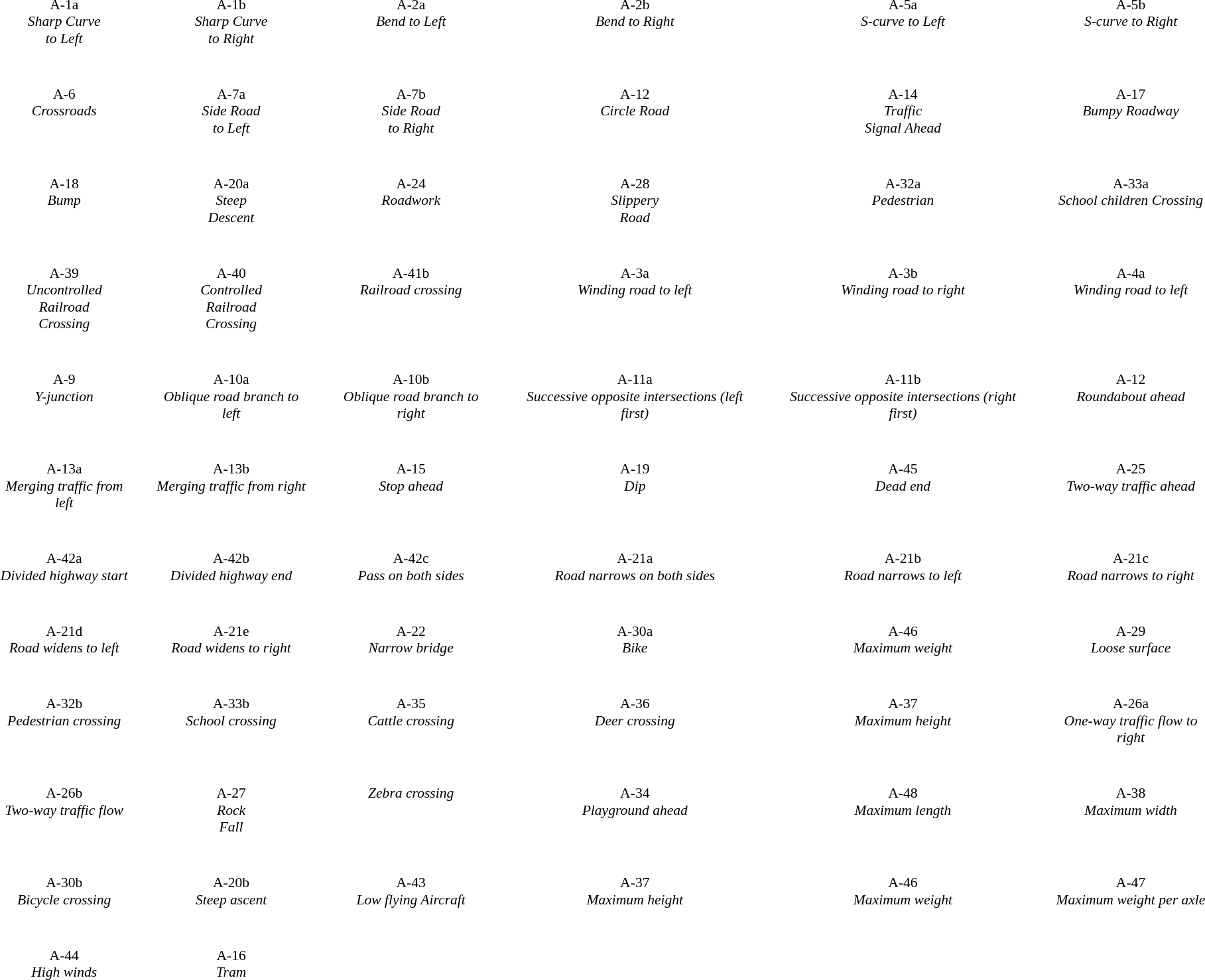<table cellspacing="20" align="center">
<tr>
<td align="center" valign="top" style="font-size: 90%"><br>A-1a<br><em>Sharp Curve</em><br><em>to Left</em></td>
<td align="center" valign="top" style="font-size: 90%"><br>A-1b<br><em>Sharp Curve</em><br><em>to Right</em></td>
<td align="center" valign="top" style="font-size: 90%"><br>A-2a<br><em>Bend to Left</em></td>
<td align="center" valign="top" style="font-size: 90%"><br>A-2b<br><em>Bend to Right</em></td>
<td align="center" valign="top" style="font-size: 90%"><br>A-5a<br><em>S-curve to Left</em></td>
<td align="center" valign="top" style="font-size: 90%"><br>A-5b<br><em>S-curve to Right</em></td>
</tr>
<tr>
<td align="center" valign="top" style="font-size: 90%"><br>A-6<br><em>Crossroads</em></td>
<td align="center" valign="top" style="font-size: 90%"><br>A-7a<br><em>Side Road</em><br><em>to Left</em></td>
<td align="center" valign="top" style="font-size: 90%"><br>A-7b<br><em>Side Road</em><br><em>to Right</em></td>
<td align="center" valign="top" style="font-size: 90%"><br>A-12<br><em>Circle Road</em></td>
<td align="center" valign="top" style="font-size: 90%"><br>A-14<br><em>Traffic</em><br><em>Signal Ahead</em></td>
<td align="center" valign="top" style="font-size: 90%"><br>A-17<br><em>Bumpy Roadway</em></td>
</tr>
<tr>
<td align="center" valign="top" style="font-size: 90%"><br>A-18<br><em>Bump</em></td>
<td align="center" valign="top" style="font-size: 90%"><br>A-20a<br><em>Steep</em><br><em>Descent</em></td>
<td align="center" valign="top" style="font-size: 90%"><br>A-24<br><em>Roadwork</em></td>
<td align="center" valign="top" style="font-size: 90%"><br>A-28<br><em>Slippery</em><br><em>Road</em></td>
<td align="center" valign="top" style="font-size: 90%"><br>A-32a<br><em>Pedestrian</em></td>
<td align="center" valign="top" style="font-size: 90%"><br>A-33a<br><em>School children Crossing</em></td>
</tr>
<tr>
<td align="center" valign="top" style="font-size: 90%"><br>A-39<br><em>Uncontrolled</em><br><em>Railroad</em><br><em>Crossing</em></td>
<td align="center" valign="top" style="font-size: 90%"><br>A-40<br><em>Controlled</em><br><em>Railroad</em><br><em>Crossing</em></td>
<td align="center" valign="top" style="font-size: 90%"><br>A-41b<br><em>Railroad crossing</em></td>
<td align="center" valign="top" style="font-size: 90%"><br>A-3a<br><em>Winding road to left</em></td>
<td align="center" valign="top" style="font-size: 90%"><br>A-3b<br><em>Winding road to right</em></td>
<td align="center" valign="top" style="font-size: 90%"><br>A-4a<br><em>Winding road to left</em></td>
</tr>
<tr>
<td align="center" valign="top" style="font-size: 90%"><br>A-9<br><em>Y-junction</em></td>
<td align="center" valign="top" style="font-size: 90%"><br>A-10a<br><em>Oblique road branch to left</em></td>
<td align="center" valign="top" style="font-size: 90%"><br>A-10b<br><em>Oblique road branch to right</em></td>
<td align="center" valign="top" style="font-size: 90%"><br>A-11a<br><em>Successive opposite intersections (left first)</em></td>
<td align="center" valign="top" style="font-size: 90%"><br>A-11b<br><em>Successive opposite intersections (right first)</em></td>
<td align="center" valign="top" style="font-size: 90%"><br>A-12<br><em>Roundabout ahead</em></td>
</tr>
<tr>
<td align="center" valign="top" style="font-size: 90%"><br>A-13a<br><em>Merging traffic from left</em></td>
<td align="center" valign="top" style="font-size: 90%"><br>A-13b<br><em>Merging traffic from right</em></td>
<td align="center" valign="top" style="font-size: 90%"><br>A-15<br><em>Stop ahead</em></td>
<td align="center" valign="top" style="font-size: 90%"><br>A-19<br><em>Dip</em></td>
<td align="center" valign="top" style="font-size: 90%"><br>A-45<br><em>Dead end</em></td>
<td align="center" valign="top" style="font-size: 90%"><br>A-25<br><em>Two-way traffic ahead</em></td>
</tr>
<tr>
<td align="center" valign="top" style="font-size: 90%"><br>A-42a<br><em>Divided highway start</em></td>
<td align="center" valign="top" style="font-size: 90%"><br>A-42b<br><em>Divided highway end</em></td>
<td align="center" valign="top" style="font-size: 90%"><br>A-42c<br><em>Pass on both sides</em></td>
<td align="center" valign="top" style="font-size: 90%"><br>A-21a<br><em>Road narrows on both sides</em></td>
<td align="center" valign="top" style="font-size: 90%"><br>A-21b<br><em>Road narrows to left</em></td>
<td align="center" valign="top" style="font-size: 90%"><br>A-21c<br><em>Road narrows to right</em></td>
</tr>
<tr>
<td align="center" valign="top" style="font-size: 90%"><br>A-21d<br><em>Road widens to left</em></td>
<td align="center" valign="top" style="font-size: 90%"><br>A-21e<br><em>Road widens to right</em></td>
<td align="center" valign="top" style="font-size: 90%"><br>A-22<br><em>Narrow bridge</em></td>
<td align="center" valign="top" style="font-size: 90%"><br>A-30a<br><em>Bike</em></td>
<td align="center" valign="top" style="font-size: 90%"><br>A-46<br><em>Maximum weight</em></td>
<td align="center" valign="top" style="font-size: 90%"><br>A-29<br><em>Loose surface</em></td>
</tr>
<tr>
<td align="center" valign="top" style="font-size: 90%"><br>A-32b<br><em>Pedestrian crossing</em></td>
<td align="center" valign="top" style="font-size: 90%"><br>A-33b<br><em>School crossing</em></td>
<td align="center" valign="top" style="font-size: 90%"><br>A-35<br><em>Cattle crossing</em></td>
<td align="center" valign="top" style="font-size: 90%"><br>A-36<br><em>Deer crossing</em></td>
<td align="center" valign="top" style="font-size: 90%"><br>A-37<br><em>Maximum height</em></td>
<td align="center" valign="top" style="font-size: 90%"><br>A-26a<br><em>One-way traffic flow to right</em></td>
</tr>
<tr>
<td align="center" valign="top" style="font-size: 90%"><br>A-26b<br><em>Two-way traffic flow</em></td>
<td align="center" valign="top" style="font-size: 90%"><br>A-27<br><em>Rock<br>Fall</em></td>
<td align="center" valign="top" style="font-size: 90%"><br><em>Zebra crossing</em></td>
<td align="center" valign="top" style="font-size: 90%"><br>A-34<br><em>Playground ahead</em></td>
<td align="center" valign="top" style="font-size: 90%"><br>A-48<br><em>Maximum length</em></td>
<td align="center" valign="top" style="font-size: 90%"><br>A-38<br><em>Maximum width</em></td>
</tr>
<tr>
<td align="center" valign="top" style="font-size: 90%"><br>A-30b<br><em>Bicycle crossing</em></td>
<td align="center" valign="top" style="font-size: 90%"><br>A-20b<br><em>Steep ascent</em></td>
<td align="center" valign="top" style="font-size: 90%"><br>A-43<br><em>Low flying Aircraft</em></td>
<td align="center" valign="top" style="font-size: 90%"><br>A-37<br><em>Maximum height</em></td>
<td align="center" valign="top" style="font-size: 90%"><br>A-46<br><em>Maximum weight</em></td>
<td align="center" valign="top" style="font-size: 90%"><br>A-47<br><em>Maximum weight per axle</em></td>
</tr>
<tr>
<td align="center" valign="top" style="font-size: 90%"><br>A-44<br><em>High winds</em></td>
<td align="center" valign="top" style="font-size: 90%"><br>A-16<br><em>Tram</em></td>
</tr>
</table>
